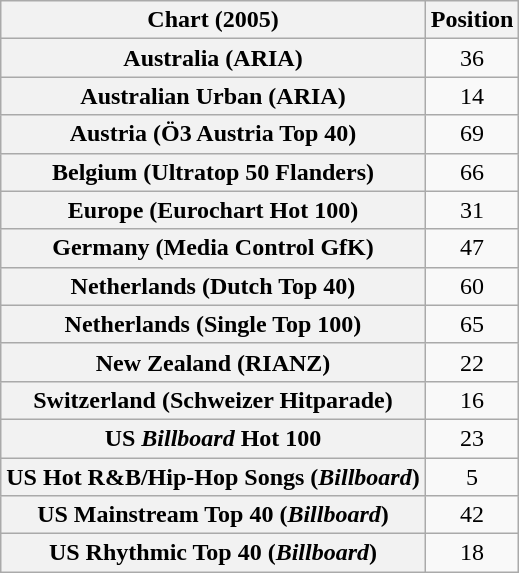<table class="wikitable sortable plainrowheaders" style="text-align:center">
<tr>
<th scope="col">Chart (2005)</th>
<th scope="col">Position</th>
</tr>
<tr>
<th scope="row">Australia (ARIA)</th>
<td>36</td>
</tr>
<tr>
<th scope="row">Australian Urban (ARIA)</th>
<td>14</td>
</tr>
<tr>
<th scope="row">Austria (Ö3 Austria Top 40)</th>
<td>69</td>
</tr>
<tr>
<th scope="row">Belgium (Ultratop 50 Flanders)</th>
<td>66</td>
</tr>
<tr>
<th scope="row">Europe (Eurochart Hot 100)</th>
<td>31</td>
</tr>
<tr>
<th scope="row">Germany (Media Control GfK)</th>
<td>47</td>
</tr>
<tr>
<th scope="row">Netherlands (Dutch Top 40)</th>
<td>60</td>
</tr>
<tr>
<th scope="row">Netherlands (Single Top 100)</th>
<td>65</td>
</tr>
<tr>
<th scope="row">New Zealand (RIANZ)</th>
<td>22</td>
</tr>
<tr>
<th scope="row">Switzerland (Schweizer Hitparade)</th>
<td>16</td>
</tr>
<tr>
<th scope="row">US <em>Billboard</em> Hot 100</th>
<td>23</td>
</tr>
<tr>
<th scope="row">US Hot R&B/Hip-Hop Songs (<em>Billboard</em>)</th>
<td>5</td>
</tr>
<tr>
<th scope="row">US Mainstream Top 40 (<em>Billboard</em>)</th>
<td>42</td>
</tr>
<tr>
<th scope="row">US Rhythmic Top 40 (<em>Billboard</em>)</th>
<td>18</td>
</tr>
</table>
